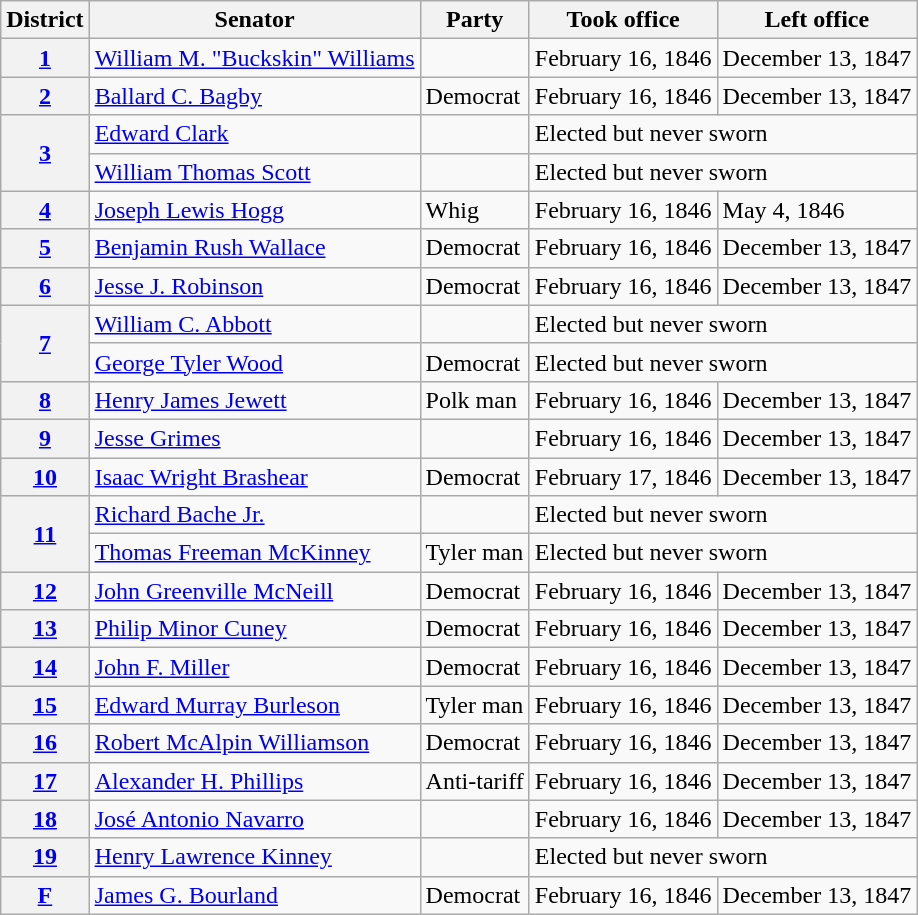<table class="wikitable">
<tr>
<th>District</th>
<th>Senator</th>
<th>Party</th>
<th>Took office</th>
<th>Left office</th>
</tr>
<tr>
<th><a href='#'>1</a></th>
<td><a href='#'>William M. "Buckskin" Williams</a></td>
<td></td>
<td>February 16, 1846</td>
<td>December 13, 1847</td>
</tr>
<tr>
<th><a href='#'>2</a></th>
<td><a href='#'>Ballard C. Bagby</a></td>
<td>Democrat</td>
<td>February 16, 1846</td>
<td>December 13, 1847</td>
</tr>
<tr>
<th rowspan=2><a href='#'>3</a></th>
<td><a href='#'>Edward Clark</a></td>
<td></td>
<td colspan=2>Elected but never sworn</td>
</tr>
<tr>
<td><a href='#'>William Thomas Scott</a></td>
<td></td>
<td colspan=2>Elected but never sworn</td>
</tr>
<tr>
<th><a href='#'>4</a></th>
<td><a href='#'>Joseph Lewis Hogg</a></td>
<td>Whig</td>
<td>February 16, 1846</td>
<td>May 4, 1846</td>
</tr>
<tr>
<th><a href='#'>5</a></th>
<td><a href='#'>Benjamin Rush Wallace</a></td>
<td>Democrat</td>
<td>February 16, 1846</td>
<td>December 13, 1847</td>
</tr>
<tr>
<th><a href='#'>6</a></th>
<td><a href='#'>Jesse J. Robinson</a></td>
<td>Democrat</td>
<td>February 16, 1846</td>
<td>December 13, 1847</td>
</tr>
<tr>
<th rowspan=2><a href='#'>7</a></th>
<td><a href='#'>William C. Abbott</a></td>
<td></td>
<td colspan=2>Elected but never sworn</td>
</tr>
<tr>
<td><a href='#'>George Tyler Wood</a></td>
<td>Democrat</td>
<td colspan=2>Elected but never sworn</td>
</tr>
<tr>
<th><a href='#'>8</a></th>
<td><a href='#'>Henry James Jewett</a></td>
<td>Polk man</td>
<td>February 16, 1846</td>
<td>December 13, 1847</td>
</tr>
<tr>
<th><a href='#'>9</a></th>
<td><a href='#'>Jesse Grimes</a></td>
<td></td>
<td>February 16, 1846</td>
<td>December 13, 1847</td>
</tr>
<tr>
<th><a href='#'>10</a></th>
<td><a href='#'>Isaac Wright Brashear</a></td>
<td>Democrat</td>
<td>February 17, 1846</td>
<td>December 13, 1847</td>
</tr>
<tr>
<th rowspan=2><a href='#'>11</a></th>
<td><a href='#'>Richard Bache Jr.</a></td>
<td></td>
<td colspan=2>Elected but never sworn</td>
</tr>
<tr>
<td><a href='#'>Thomas Freeman McKinney</a></td>
<td>Tyler man</td>
<td colspan=2>Elected but never sworn</td>
</tr>
<tr>
<th><a href='#'>12</a></th>
<td><a href='#'>John Greenville McNeill</a></td>
<td>Democrat</td>
<td>February 16, 1846</td>
<td>December 13, 1847</td>
</tr>
<tr>
<th><a href='#'>13</a></th>
<td><a href='#'>Philip Minor Cuney</a></td>
<td>Democrat</td>
<td>February 16, 1846</td>
<td>December 13, 1847</td>
</tr>
<tr>
<th><a href='#'>14</a></th>
<td><a href='#'>John F. Miller</a></td>
<td>Democrat</td>
<td>February 16, 1846</td>
<td>December 13, 1847</td>
</tr>
<tr>
<th><a href='#'>15</a></th>
<td><a href='#'>Edward Murray Burleson</a></td>
<td>Tyler man</td>
<td>February 16, 1846</td>
<td>December 13, 1847</td>
</tr>
<tr>
<th><a href='#'>16</a></th>
<td><a href='#'>Robert McAlpin Williamson</a></td>
<td>Democrat</td>
<td>February 16, 1846</td>
<td>December 13, 1847</td>
</tr>
<tr>
<th><a href='#'>17</a></th>
<td><a href='#'>Alexander H. Phillips</a></td>
<td>Anti-tariff</td>
<td>February 16, 1846</td>
<td>December 13, 1847</td>
</tr>
<tr>
<th><a href='#'>18</a></th>
<td><a href='#'>José Antonio Navarro</a></td>
<td></td>
<td>February 16, 1846</td>
<td>December 13, 1847</td>
</tr>
<tr>
<th><a href='#'>19</a></th>
<td><a href='#'>Henry Lawrence Kinney</a></td>
<td></td>
<td colspan=2>Elected but never sworn</td>
</tr>
<tr>
<th><a href='#'>F</a></th>
<td><a href='#'>James G. Bourland</a></td>
<td>Democrat</td>
<td>February 16, 1846</td>
<td>December 13, 1847</td>
</tr>
</table>
